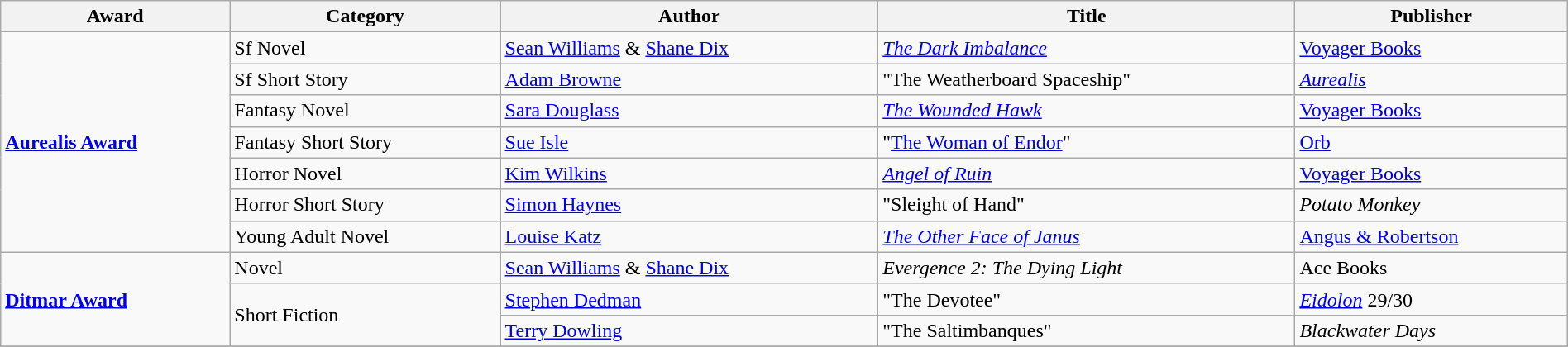<table class="wikitable" width=100%>
<tr>
<th>Award</th>
<th>Category</th>
<th>Author</th>
<th>Title</th>
<th>Publisher</th>
</tr>
<tr>
<td rowspan=7><strong><a href='#'>Aurealis Award</a></strong></td>
<td>Sf Novel</td>
<td><a href='#'>Sean Williams</a> & <a href='#'>Shane Dix</a></td>
<td><em><a href='#'>The Dark Imbalance</a></em></td>
<td><a href='#'>Voyager Books</a></td>
</tr>
<tr>
<td>Sf Short Story</td>
<td><a href='#'>Adam Browne</a></td>
<td>"The Weatherboard Spaceship"</td>
<td><em><a href='#'>Aurealis</a></em></td>
</tr>
<tr>
<td>Fantasy Novel</td>
<td><a href='#'>Sara Douglass</a></td>
<td><em><a href='#'>The Wounded Hawk</a></em></td>
<td><a href='#'>Voyager Books</a></td>
</tr>
<tr>
<td>Fantasy Short Story</td>
<td><a href='#'>Sue Isle</a></td>
<td>"<a href='#'>The Woman of Endor</a>"</td>
<td><a href='#'>Orb</a></td>
</tr>
<tr>
<td>Horror Novel</td>
<td><a href='#'>Kim Wilkins</a></td>
<td><em><a href='#'>Angel of Ruin</a></em></td>
<td><a href='#'>Voyager Books</a></td>
</tr>
<tr>
<td>Horror Short Story</td>
<td><a href='#'>Simon Haynes</a></td>
<td>"Sleight of Hand"</td>
<td><em>Potato Monkey</em></td>
</tr>
<tr>
<td>Young Adult Novel</td>
<td><a href='#'>Louise Katz</a></td>
<td><em><a href='#'>The Other Face of Janus</a></em></td>
<td><a href='#'>Angus & Robertson</a></td>
</tr>
<tr>
<td rowspan=3><strong><a href='#'>Ditmar Award</a></strong></td>
<td>Novel</td>
<td><a href='#'>Sean Williams</a> & <a href='#'>Shane Dix</a></td>
<td><em>Evergence 2: The Dying Light</em></td>
<td>Ace Books</td>
</tr>
<tr>
<td rowspan=2>Short Fiction</td>
<td><a href='#'>Stephen Dedman</a></td>
<td>"The Devotee"</td>
<td><em><a href='#'>Eidolon</a></em> 29/30</td>
</tr>
<tr>
<td><a href='#'>Terry Dowling</a></td>
<td>"The Saltimbanques"</td>
<td><em>Blackwater Days</em></td>
</tr>
<tr>
</tr>
</table>
